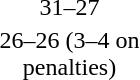<table style="text-align:center">
<tr>
<th width=200></th>
<th width=100></th>
<th width=200></th>
</tr>
<tr>
<td align=right><strong></strong></td>
<td>31–27</td>
<td align=left></td>
</tr>
<tr>
<td align=right></td>
<td>26–26 (3–4 on penalties)</td>
<td align=left><strong></strong></td>
</tr>
</table>
